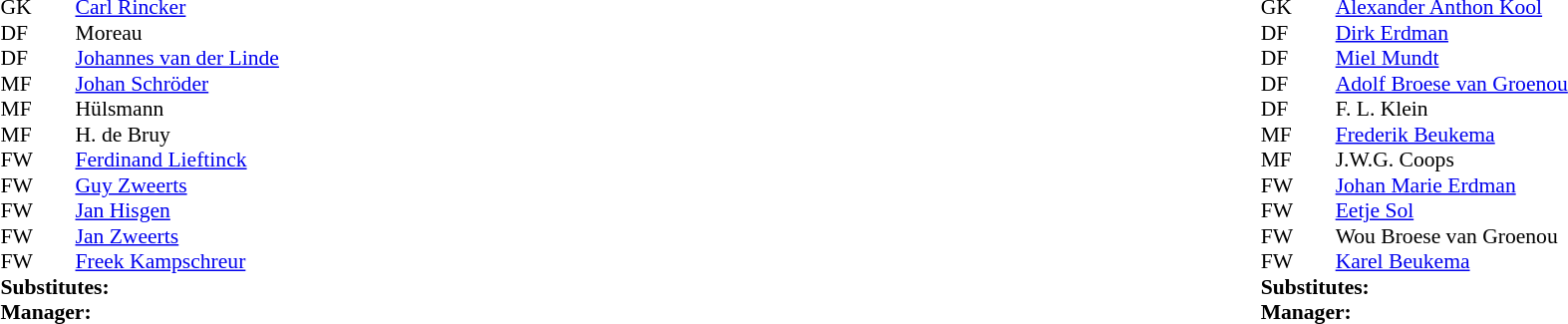<table width="100%">
<tr>
<td valign="top" width="50%"><br><table style="font-size: 90%" cellspacing="0" cellpadding="0">
<tr>
<td colspan="4"></td>
</tr>
<tr>
<th width=25></th>
<th width=25></th>
</tr>
<tr>
<td>GK</td>
<td></td>
<td> <a href='#'>Carl Rincker</a></td>
</tr>
<tr>
<td>DF</td>
<td></td>
<td> Moreau</td>
</tr>
<tr>
<td>DF</td>
<td></td>
<td> <a href='#'>Johannes van der Linde</a></td>
</tr>
<tr>
<td>MF</td>
<td></td>
<td> <a href='#'>Johan Schröder</a></td>
</tr>
<tr>
<td>MF</td>
<td></td>
<td> Hülsmann</td>
</tr>
<tr>
<td>MF</td>
<td></td>
<td> H. de Bruy</td>
</tr>
<tr>
<td>FW</td>
<td></td>
<td> <a href='#'>Ferdinand Lieftinck</a></td>
</tr>
<tr>
<td>FW</td>
<td></td>
<td> <a href='#'>Guy Zweerts</a></td>
</tr>
<tr>
<td>FW</td>
<td></td>
<td> <a href='#'>Jan Hisgen</a></td>
</tr>
<tr>
<td>FW</td>
<td></td>
<td> <a href='#'>Jan Zweerts</a></td>
</tr>
<tr>
<td>FW</td>
<td></td>
<td> <a href='#'>Freek Kampschreur</a></td>
</tr>
<tr>
<td colspan=3><strong>Substitutes:</strong></td>
</tr>
<tr>
<td colspan=3><strong>Manager:</strong></td>
</tr>
<tr>
<td colspan=4></td>
</tr>
</table>
</td>
<td valign="top"></td>
<td valign="top" width="50%"><br><table style="font-size: 90%" cellspacing="0" cellpadding="0" align=center>
<tr>
<td colspan="4"></td>
</tr>
<tr>
<th width=25></th>
<th width=25></th>
</tr>
<tr>
<td>GK</td>
<td></td>
<td> <a href='#'>Alexander Anthon Kool</a></td>
</tr>
<tr>
<td>DF</td>
<td></td>
<td> <a href='#'>Dirk Erdman</a></td>
</tr>
<tr>
<td>DF</td>
<td></td>
<td> <a href='#'>Miel Mundt</a></td>
</tr>
<tr>
<td>DF</td>
<td></td>
<td> <a href='#'>Adolf Broese van Groenou</a></td>
</tr>
<tr>
<td>DF</td>
<td></td>
<td> F. L. Klein</td>
</tr>
<tr>
<td>MF</td>
<td></td>
<td> <a href='#'>Frederik Beukema</a></td>
</tr>
<tr>
<td>MF</td>
<td></td>
<td> J.W.G. Coops</td>
</tr>
<tr>
<td>FW</td>
<td></td>
<td> <a href='#'>Johan Marie Erdman</a></td>
</tr>
<tr>
<td>FW</td>
<td></td>
<td> <a href='#'>Eetje Sol</a></td>
</tr>
<tr>
<td>FW</td>
<td></td>
<td> Wou Broese van Groenou</td>
</tr>
<tr>
<td>FW</td>
<td></td>
<td> <a href='#'>Karel Beukema</a></td>
</tr>
<tr>
<td colspan=3><strong>Substitutes:</strong></td>
</tr>
<tr>
<td colspan=3><strong>Manager:</strong></td>
</tr>
<tr>
<td colspan=4></td>
</tr>
</table>
</td>
</tr>
</table>
